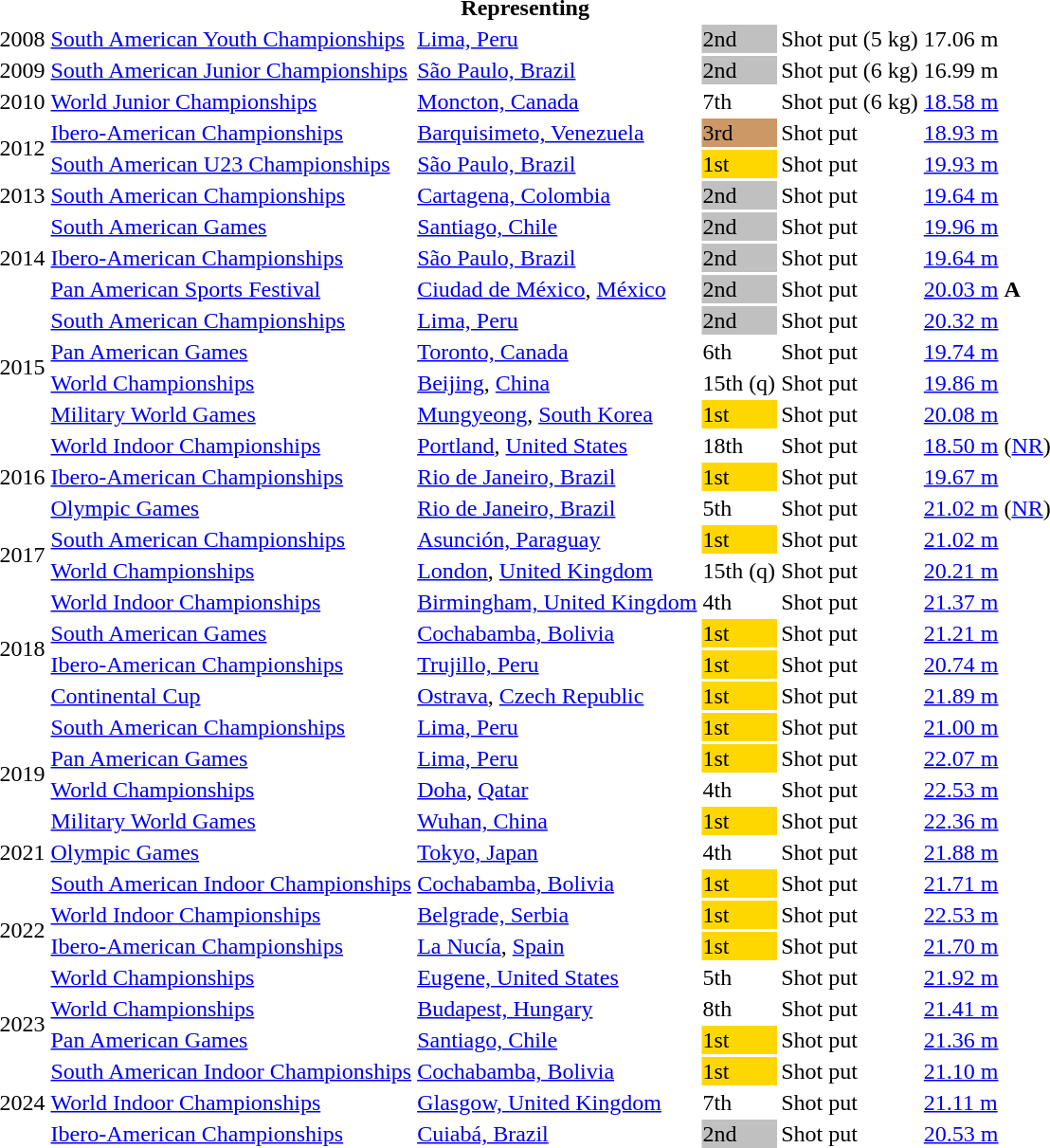<table>
<tr>
<th colspan="6">Representing </th>
</tr>
<tr>
<td>2008</td>
<td><a href='#'>South American Youth Championships</a></td>
<td><a href='#'>Lima, Peru</a></td>
<td bgcolor=silver>2nd</td>
<td>Shot put (5 kg)</td>
<td>17.06 m</td>
</tr>
<tr>
<td>2009</td>
<td><a href='#'>South American Junior Championships</a></td>
<td><a href='#'>São Paulo, Brazil</a></td>
<td bgcolor=silver>2nd</td>
<td>Shot put (6 kg)</td>
<td>16.99 m</td>
</tr>
<tr>
<td>2010</td>
<td><a href='#'>World Junior Championships</a></td>
<td><a href='#'>Moncton, Canada</a></td>
<td>7th</td>
<td>Shot put (6 kg)</td>
<td><a href='#'>18.58 m</a></td>
</tr>
<tr>
<td rowspan=2>2012</td>
<td><a href='#'>Ibero-American Championships</a></td>
<td><a href='#'>Barquisimeto, Venezuela</a></td>
<td bgcolor=cc9966>3rd</td>
<td>Shot put</td>
<td><a href='#'>18.93 m</a></td>
</tr>
<tr>
<td><a href='#'>South American U23 Championships</a></td>
<td><a href='#'>São Paulo, Brazil</a></td>
<td bgcolor=gold>1st</td>
<td>Shot put</td>
<td><a href='#'>19.93 m</a></td>
</tr>
<tr>
<td>2013</td>
<td><a href='#'>South American Championships</a></td>
<td><a href='#'>Cartagena, Colombia</a></td>
<td bgcolor=silver>2nd</td>
<td>Shot put</td>
<td><a href='#'>19.64 m</a></td>
</tr>
<tr>
<td rowspan=3>2014</td>
<td><a href='#'>South American Games</a></td>
<td><a href='#'>Santiago, Chile</a></td>
<td bgcolor=silver>2nd</td>
<td>Shot put</td>
<td><a href='#'>19.96 m</a></td>
</tr>
<tr>
<td><a href='#'>Ibero-American Championships</a></td>
<td><a href='#'>São Paulo, Brazil</a></td>
<td bgcolor=silver>2nd</td>
<td>Shot put</td>
<td><a href='#'>19.64 m</a></td>
</tr>
<tr>
<td><a href='#'>Pan American Sports Festival</a></td>
<td><a href='#'>Ciudad de México</a>, <a href='#'>México</a></td>
<td bgcolor=silver>2nd</td>
<td>Shot put</td>
<td><a href='#'>20.03 m</a> <strong>A</strong></td>
</tr>
<tr>
<td rowspan=4>2015</td>
<td><a href='#'>South American Championships</a></td>
<td><a href='#'>Lima, Peru</a></td>
<td bgcolor=silver>2nd</td>
<td>Shot put</td>
<td><a href='#'>20.32 m</a></td>
</tr>
<tr>
<td><a href='#'>Pan American Games</a></td>
<td><a href='#'>Toronto, Canada</a></td>
<td>6th</td>
<td>Shot put</td>
<td><a href='#'>19.74 m</a></td>
</tr>
<tr>
<td><a href='#'>World Championships</a></td>
<td><a href='#'>Beijing</a>, <a href='#'>China</a></td>
<td>15th (q)</td>
<td>Shot put</td>
<td><a href='#'>19.86 m</a></td>
</tr>
<tr>
<td><a href='#'>Military World Games</a></td>
<td><a href='#'>Mungyeong</a>, <a href='#'>South Korea</a></td>
<td bgcolor=gold>1st</td>
<td>Shot put</td>
<td><a href='#'>20.08 m</a></td>
</tr>
<tr>
<td rowspan=3>2016</td>
<td><a href='#'>World Indoor Championships</a></td>
<td><a href='#'>Portland</a>, <a href='#'>United States</a></td>
<td>18th</td>
<td>Shot put</td>
<td><a href='#'>18.50 m</a> (<a href='#'>NR</a>)</td>
</tr>
<tr>
<td><a href='#'>Ibero-American Championships</a></td>
<td><a href='#'>Rio de Janeiro, Brazil</a></td>
<td bgcolor=gold>1st</td>
<td>Shot put</td>
<td><a href='#'>19.67 m</a></td>
</tr>
<tr>
<td><a href='#'>Olympic Games</a></td>
<td><a href='#'>Rio de Janeiro, Brazil</a></td>
<td>5th</td>
<td>Shot put</td>
<td><a href='#'>21.02 m</a> (<a href='#'>NR</a>)</td>
</tr>
<tr>
<td rowspan=2>2017</td>
<td><a href='#'>South American Championships</a></td>
<td><a href='#'>Asunción, Paraguay</a></td>
<td bgcolor=gold>1st</td>
<td>Shot put</td>
<td><a href='#'>21.02 m</a></td>
</tr>
<tr>
<td><a href='#'>World Championships</a></td>
<td><a href='#'>London</a>, <a href='#'>United Kingdom</a></td>
<td>15th (q)</td>
<td>Shot put</td>
<td><a href='#'>20.21 m</a></td>
</tr>
<tr>
<td rowspan=4>2018</td>
<td><a href='#'>World Indoor Championships</a></td>
<td><a href='#'>Birmingham, United Kingdom</a></td>
<td>4th</td>
<td>Shot put</td>
<td><a href='#'>21.37 m</a></td>
</tr>
<tr>
<td><a href='#'>South American Games</a></td>
<td><a href='#'>Cochabamba, Bolivia</a></td>
<td bgcolor=gold>1st</td>
<td>Shot put</td>
<td><a href='#'>21.21 m</a></td>
</tr>
<tr>
<td><a href='#'>Ibero-American Championships</a></td>
<td><a href='#'>Trujillo, Peru</a></td>
<td bgcolor=gold>1st</td>
<td>Shot put</td>
<td><a href='#'>20.74 m</a></td>
</tr>
<tr>
<td><a href='#'>Continental Cup</a></td>
<td><a href='#'>Ostrava</a>, <a href='#'>Czech Republic</a></td>
<td bgcolor=gold>1st</td>
<td>Shot put</td>
<td><a href='#'>21.89 m</a></td>
</tr>
<tr>
<td rowspan=4>2019</td>
<td><a href='#'>South American Championships</a></td>
<td><a href='#'>Lima, Peru</a></td>
<td bgcolor=gold>1st</td>
<td>Shot put</td>
<td><a href='#'>21.00 m</a></td>
</tr>
<tr>
<td><a href='#'>Pan American Games</a></td>
<td><a href='#'>Lima, Peru</a></td>
<td bgcolor=gold>1st</td>
<td>Shot put</td>
<td><a href='#'>22.07 m</a></td>
</tr>
<tr>
<td><a href='#'>World Championships</a></td>
<td><a href='#'>Doha</a>, <a href='#'>Qatar</a></td>
<td>4th</td>
<td>Shot put</td>
<td><a href='#'>22.53 m</a></td>
</tr>
<tr>
<td><a href='#'>Military World Games</a></td>
<td><a href='#'>Wuhan, China</a></td>
<td bgcolor=gold>1st</td>
<td>Shot put</td>
<td><a href='#'>22.36 m</a></td>
</tr>
<tr>
<td>2021</td>
<td><a href='#'>Olympic Games</a></td>
<td><a href='#'>Tokyo, Japan</a></td>
<td>4th</td>
<td>Shot put</td>
<td><a href='#'>21.88 m</a></td>
</tr>
<tr>
<td rowspan=4>2022</td>
<td><a href='#'>South American Indoor Championships</a></td>
<td><a href='#'>Cochabamba, Bolivia</a></td>
<td bgcolor=gold>1st</td>
<td>Shot put</td>
<td><a href='#'>21.71 m</a></td>
</tr>
<tr>
<td><a href='#'>World Indoor Championships</a></td>
<td><a href='#'>Belgrade, Serbia</a></td>
<td bgcolor=gold>1st</td>
<td>Shot put</td>
<td><a href='#'>22.53 m</a></td>
</tr>
<tr>
<td><a href='#'>Ibero-American Championships</a></td>
<td><a href='#'>La Nucía</a>, <a href='#'>Spain</a></td>
<td bgcolor=gold>1st</td>
<td>Shot put</td>
<td><a href='#'>21.70 m</a></td>
</tr>
<tr>
<td><a href='#'>World Championships</a></td>
<td><a href='#'>Eugene, United States</a></td>
<td>5th</td>
<td>Shot put</td>
<td><a href='#'>21.92 m</a></td>
</tr>
<tr>
<td rowspan=2>2023</td>
<td><a href='#'>World Championships</a></td>
<td><a href='#'>Budapest, Hungary</a></td>
<td>8th</td>
<td>Shot put</td>
<td><a href='#'>21.41 m</a></td>
</tr>
<tr>
<td><a href='#'>Pan American Games</a></td>
<td><a href='#'>Santiago, Chile</a></td>
<td bgcolor=gold>1st</td>
<td>Shot put</td>
<td><a href='#'>21.36 m</a></td>
</tr>
<tr>
<td rowspan=3>2024</td>
<td><a href='#'>South American Indoor Championships</a></td>
<td><a href='#'>Cochabamba, Bolivia</a></td>
<td bgcolor=gold>1st</td>
<td>Shot put</td>
<td><a href='#'>21.10 m</a></td>
</tr>
<tr>
<td><a href='#'>World Indoor Championships</a></td>
<td><a href='#'>Glasgow, United Kingdom</a></td>
<td>7th</td>
<td>Shot put</td>
<td><a href='#'>21.11 m</a></td>
</tr>
<tr>
<td><a href='#'>Ibero-American Championships</a></td>
<td><a href='#'>Cuiabá, Brazil</a></td>
<td bgcolor=silver>2nd</td>
<td>Shot put</td>
<td><a href='#'>20.53 m</a></td>
</tr>
</table>
